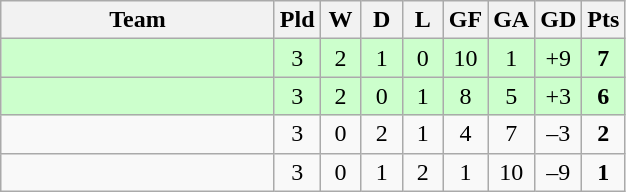<table class="wikitable" style="text-align: center;">
<tr>
<th width="175">Team</th>
<th width="20">Pld</th>
<th width="20">W</th>
<th width="20">D</th>
<th width="20">L</th>
<th width="20">GF</th>
<th width="20">GA</th>
<th width="20">GD</th>
<th width="20">Pts</th>
</tr>
<tr bgcolor=CCFFCC>
<td align=left></td>
<td>3</td>
<td>2</td>
<td>1</td>
<td>0</td>
<td>10</td>
<td>1</td>
<td>+9</td>
<td><strong>7</strong></td>
</tr>
<tr bgcolor=CCFFCC>
<td align=left></td>
<td>3</td>
<td>2</td>
<td>0</td>
<td>1</td>
<td>8</td>
<td>5</td>
<td>+3</td>
<td><strong>6</strong></td>
</tr>
<tr>
<td align=left></td>
<td>3</td>
<td>0</td>
<td>2</td>
<td>1</td>
<td>4</td>
<td>7</td>
<td>–3</td>
<td><strong>2</strong></td>
</tr>
<tr>
<td align=left></td>
<td>3</td>
<td>0</td>
<td>1</td>
<td>2</td>
<td>1</td>
<td>10</td>
<td>–9</td>
<td><strong>1</strong></td>
</tr>
</table>
